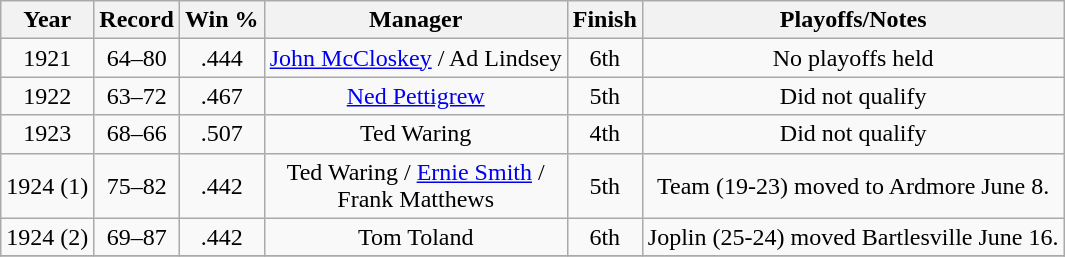<table class="wikitable">
<tr>
<th>Year</th>
<th>Record</th>
<th>Win %</th>
<th>Manager</th>
<th>Finish</th>
<th>Playoffs/Notes</th>
</tr>
<tr align=center>
<td>1921</td>
<td>64–80</td>
<td>.444</td>
<td><a href='#'>John McCloskey</a> / Ad Lindsey</td>
<td>6th</td>
<td>No playoffs held</td>
</tr>
<tr align=center>
<td>1922</td>
<td>63–72</td>
<td>.467</td>
<td><a href='#'>Ned Pettigrew</a></td>
<td>5th</td>
<td>Did not qualify</td>
</tr>
<tr align=center>
<td>1923</td>
<td>68–66</td>
<td>.507</td>
<td>Ted Waring</td>
<td>4th</td>
<td>Did not qualify</td>
</tr>
<tr align=center>
<td>1924 (1)</td>
<td>75–82</td>
<td>.442</td>
<td>Ted Waring / <a href='#'>Ernie Smith</a> /<br> Frank Matthews</td>
<td>5th</td>
<td>Team (19-23) moved to Ardmore June 8.</td>
</tr>
<tr align=center>
<td>1924 (2)</td>
<td>69–87</td>
<td>.442</td>
<td>Tom Toland</td>
<td>6th</td>
<td>Joplin (25-24) moved Bartlesville June 16.</td>
</tr>
<tr align=center>
</tr>
</table>
